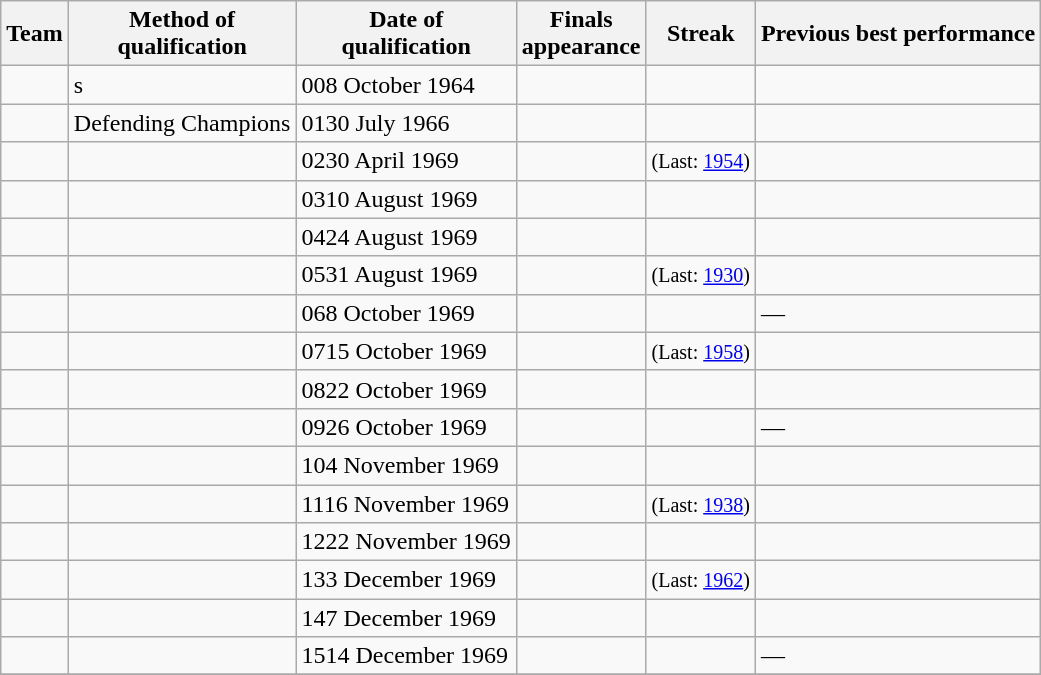<table class="wikitable sortable" style="text-align: left;">
<tr>
<th>Team</th>
<th>Method of<br>qualification</th>
<th>Date of<br>qualification</th>
<th>Finals<br>appearance</th>
<th>Streak</th>
<th>Previous best performance</th>
</tr>
<tr>
<td></td>
<td>s</td>
<td><span>00</span>8 October 1964</td>
<td></td>
<td></td>
<td></td>
</tr>
<tr>
<td></td>
<td>Defending Champions</td>
<td><span>01</span>30 July 1966</td>
<td></td>
<td></td>
<td></td>
</tr>
<tr>
<td></td>
<td></td>
<td><span>02</span>30 April 1969</td>
<td></td>
<td> <small>(Last: <a href='#'>1954</a>)</small></td>
<td></td>
</tr>
<tr>
<td></td>
<td></td>
<td><span>03</span>10 August 1969</td>
<td></td>
<td></td>
<td></td>
</tr>
<tr>
<td></td>
<td></td>
<td><span>04</span>24 August 1969</td>
<td></td>
<td></td>
<td></td>
</tr>
<tr>
<td></td>
<td></td>
<td><span>05</span>31 August 1969</td>
<td></td>
<td> <small>(Last: <a href='#'>1930</a>)</small></td>
<td></td>
</tr>
<tr>
<td></td>
<td></td>
<td><span>06</span>8 October 1969</td>
<td></td>
<td></td>
<td>—</td>
</tr>
<tr>
<td></td>
<td></td>
<td><span>07</span>15 October 1969</td>
<td></td>
<td> <small>(Last: <a href='#'>1958</a>)</small></td>
<td></td>
</tr>
<tr>
<td></td>
<td></td>
<td><span>08</span>22 October 1969</td>
<td></td>
<td></td>
<td></td>
</tr>
<tr>
<td></td>
<td></td>
<td><span>09</span>26 October 1969</td>
<td></td>
<td></td>
<td>—</td>
</tr>
<tr>
<td></td>
<td></td>
<td><span>10</span>4 November 1969</td>
<td></td>
<td></td>
<td></td>
</tr>
<tr>
<td></td>
<td></td>
<td><span>11</span>16 November 1969</td>
<td></td>
<td> <small>(Last: <a href='#'>1938</a>)</small></td>
<td></td>
</tr>
<tr>
<td></td>
<td></td>
<td><span>12</span>22 November 1969</td>
<td></td>
<td></td>
<td></td>
</tr>
<tr>
<td></td>
<td></td>
<td><span>13</span>3 December 1969</td>
<td></td>
<td> <small>(Last: <a href='#'>1962</a>)</small></td>
<td></td>
</tr>
<tr>
<td></td>
<td></td>
<td><span>14</span>7 December 1969</td>
<td></td>
<td></td>
<td></td>
</tr>
<tr>
<td></td>
<td></td>
<td><span>15</span>14 December 1969</td>
<td></td>
<td></td>
<td>—</td>
</tr>
<tr>
</tr>
</table>
